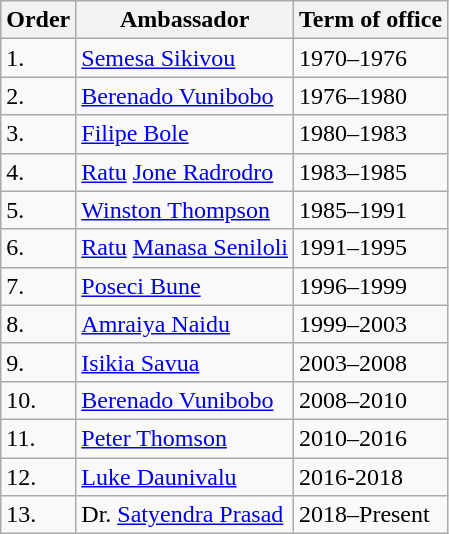<table class="wikitable">
<tr>
<th>Order</th>
<th>Ambassador</th>
<th>Term of office</th>
</tr>
<tr>
<td>1.</td>
<td><a href='#'>Semesa Sikivou</a></td>
<td>1970–1976</td>
</tr>
<tr>
<td>2.</td>
<td><a href='#'>Berenado Vunibobo</a></td>
<td>1976–1980</td>
</tr>
<tr>
<td>3.</td>
<td><a href='#'>Filipe Bole</a></td>
<td>1980–1983</td>
</tr>
<tr>
<td>4.</td>
<td><a href='#'>Ratu</a> <a href='#'>Jone Radrodro</a></td>
<td>1983–1985</td>
</tr>
<tr>
<td>5.</td>
<td><a href='#'>Winston Thompson</a></td>
<td>1985–1991</td>
</tr>
<tr>
<td>6.</td>
<td><a href='#'>Ratu</a> <a href='#'>Manasa Seniloli</a></td>
<td>1991–1995</td>
</tr>
<tr>
<td>7.</td>
<td><a href='#'>Poseci Bune</a></td>
<td>1996–1999</td>
</tr>
<tr>
<td>8.</td>
<td><a href='#'>Amraiya Naidu</a></td>
<td>1999–2003</td>
</tr>
<tr>
<td>9.</td>
<td><a href='#'>Isikia Savua</a></td>
<td>2003–2008</td>
</tr>
<tr>
<td>10.</td>
<td><a href='#'>Berenado Vunibobo</a></td>
<td>2008–2010</td>
</tr>
<tr>
<td>11.</td>
<td><a href='#'>Peter Thomson</a></td>
<td>2010–2016</td>
</tr>
<tr>
<td>12.</td>
<td><a href='#'>Luke Daunivalu</a></td>
<td>2016-2018</td>
</tr>
<tr>
<td>13.</td>
<td>Dr. <a href='#'>Satyendra Prasad</a></td>
<td>2018–Present</td>
</tr>
</table>
